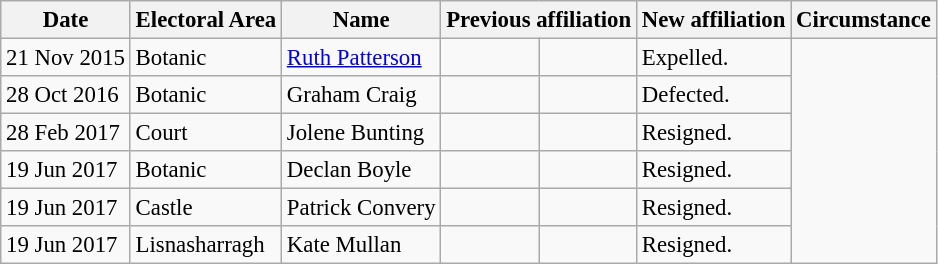<table class="wikitable" style="font-size: 95%;">
<tr>
<th>Date</th>
<th>Electoral Area</th>
<th>Name</th>
<th colspan="2">Previous affiliation</th>
<th colspan="2">New affiliation</th>
<th>Circumstance</th>
</tr>
<tr>
<td>21 Nov 2015</td>
<td>Botanic</td>
<td><a href='#'>Ruth Patterson</a></td>
<td></td>
<td></td>
<td>Expelled.</td>
</tr>
<tr>
<td>28 Oct 2016</td>
<td>Botanic</td>
<td>Graham Craig</td>
<td></td>
<td></td>
<td>Defected.</td>
</tr>
<tr>
<td>28 Feb 2017</td>
<td>Court</td>
<td>Jolene Bunting</td>
<td></td>
<td></td>
<td>Resigned.</td>
</tr>
<tr>
<td>19 Jun 2017</td>
<td>Botanic</td>
<td>Declan Boyle</td>
<td></td>
<td></td>
<td>Resigned.</td>
</tr>
<tr>
<td>19 Jun 2017</td>
<td>Castle</td>
<td>Patrick Convery</td>
<td></td>
<td></td>
<td>Resigned.</td>
</tr>
<tr>
<td>19 Jun 2017</td>
<td>Lisnasharragh</td>
<td>Kate Mullan</td>
<td></td>
<td></td>
<td>Resigned.</td>
</tr>
</table>
